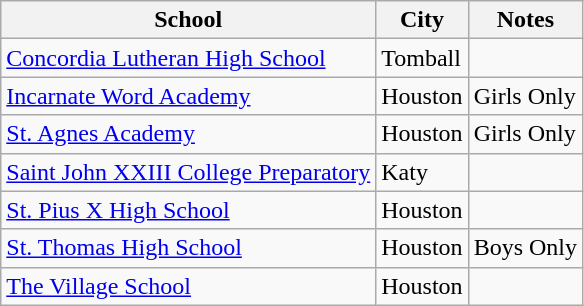<table class="wikitable">
<tr>
<th>School</th>
<th>City</th>
<th>Notes</th>
</tr>
<tr>
<td><a href='#'>Concordia Lutheran High School</a></td>
<td>Tomball</td>
<td></td>
</tr>
<tr>
<td><a href='#'>Incarnate Word Academy</a></td>
<td>Houston</td>
<td>Girls Only</td>
</tr>
<tr>
<td><a href='#'>St. Agnes Academy</a></td>
<td>Houston</td>
<td>Girls Only</td>
</tr>
<tr>
<td><a href='#'>Saint John XXIII College Preparatory</a></td>
<td>Katy</td>
<td></td>
</tr>
<tr>
<td><a href='#'>St. Pius X High School</a></td>
<td>Houston</td>
<td></td>
</tr>
<tr>
<td><a href='#'>St. Thomas High School</a></td>
<td>Houston</td>
<td>Boys Only</td>
</tr>
<tr>
<td><a href='#'>The Village School</a></td>
<td>Houston</td>
<td></td>
</tr>
</table>
